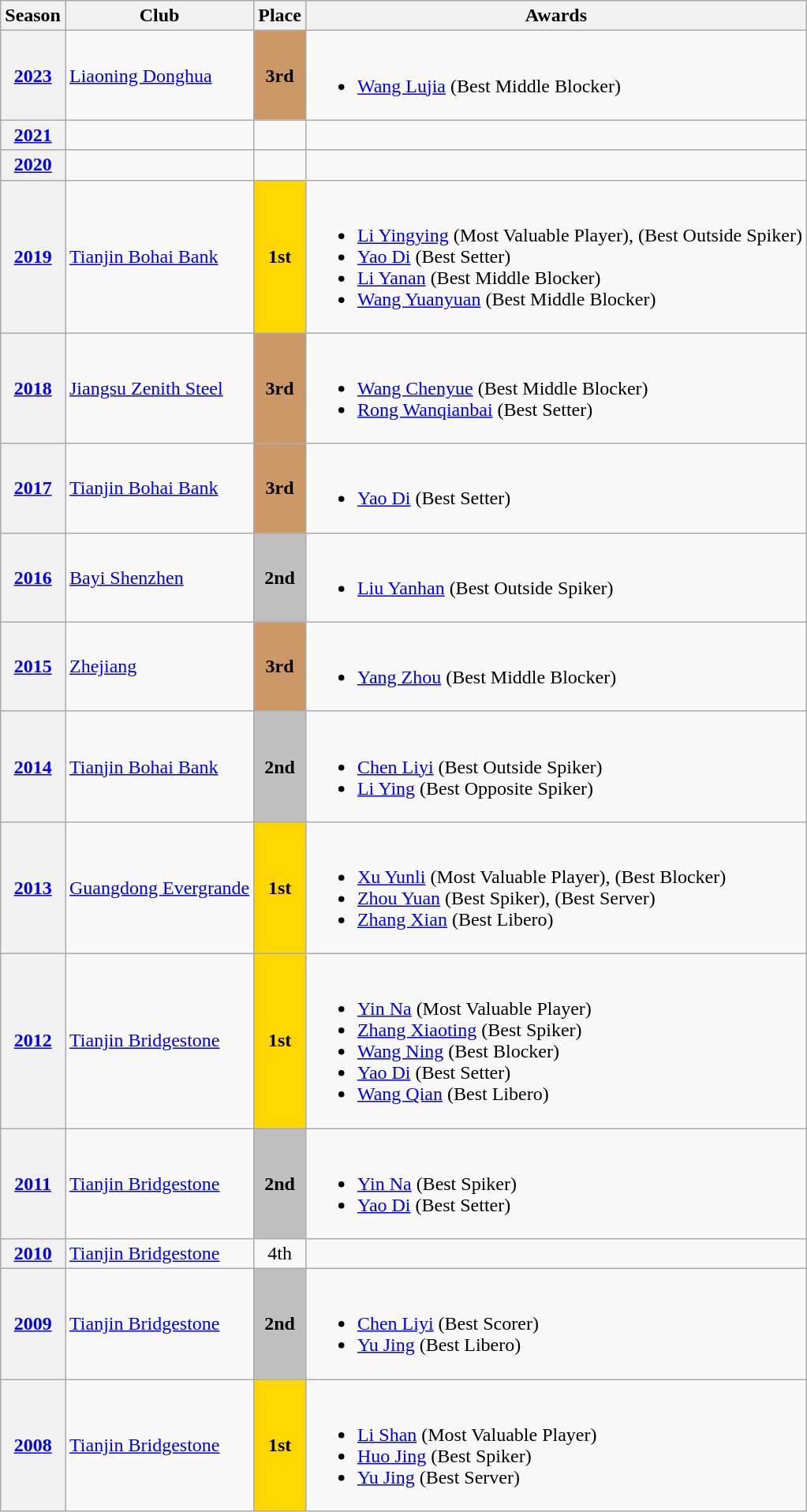<table class="wikitable">
<tr>
<th>Season</th>
<th>Club</th>
<th>Place</th>
<th>Awards</th>
</tr>
<tr>
<th><a href='#'>2023</a></th>
<td><a href='#'>Liaoning Donghua</a></td>
<td style="text-align:center" bgcolor=#cc9966><strong>3rd</strong></td>
<td><br><ul><li> <a href='#'>Wang Lujia</a> (Best Middle Blocker)</li></ul></td>
</tr>
<tr>
<th><a href='#'>2021</a></th>
<td></td>
<td></td>
<td></td>
</tr>
<tr>
<th><a href='#'>2020</a></th>
<td></td>
<td></td>
<td></td>
</tr>
<tr>
<th><a href='#'>2019</a></th>
<td><a href='#'>Tianjin Bohai Bank</a></td>
<td style="text-align:center" bgcolor=gold><strong>1st</strong></td>
<td><br><ul><li> <a href='#'>Li Yingying</a> (Most Valuable Player), (Best Outside Spiker)</li><li> <a href='#'>Yao Di</a> (Best Setter)</li><li> <a href='#'>Li Yanan</a> (Best Middle Blocker)</li><li> <a href='#'>Wang Yuanyuan</a> (Best Middle Blocker)</li></ul></td>
</tr>
<tr>
<th><a href='#'>2018</a></th>
<td><a href='#'>Jiangsu Zenith Steel</a></td>
<td style="text-align:center" bgcolor=#cc9966><strong>3rd</strong></td>
<td><br><ul><li> <a href='#'>Wang Chenyue</a> (Best Middle Blocker)</li><li> <a href='#'>Rong Wanqianbai</a> (Best Setter)</li></ul></td>
</tr>
<tr>
<th><a href='#'>2017</a></th>
<td><a href='#'>Tianjin Bohai Bank</a></td>
<td style="text-align:center" bgcolor=#cc9966><strong>3rd</strong></td>
<td><br><ul><li> <a href='#'>Yao Di</a> (Best Setter)</li></ul></td>
</tr>
<tr>
<th><a href='#'>2016</a></th>
<td><a href='#'>Bayi Shenzhen</a></td>
<td style="text-align:center" bgcolor=silver><strong>2nd</strong></td>
<td><br><ul><li> <a href='#'>Liu Yanhan</a> (Best Outside Spiker)</li></ul></td>
</tr>
<tr>
<th><a href='#'>2015</a></th>
<td><a href='#'>Zhejiang</a></td>
<td style="text-align:center" bgcolor=#cc9966><strong>3rd</strong></td>
<td><br><ul><li> <a href='#'>Yang Zhou</a> (Best Middle Blocker)</li></ul></td>
</tr>
<tr>
<th><a href='#'>2014</a></th>
<td><a href='#'>Tianjin Bohai Bank</a></td>
<td style="text-align:center" bgcolor=silver><strong>2nd</strong></td>
<td><br><ul><li> <a href='#'>Chen Liyi</a> (Best Outside Spiker)</li><li> <a href='#'>Li Ying</a> (Best Opposite Spiker)</li></ul></td>
</tr>
<tr>
<th><a href='#'>2013</a></th>
<td><a href='#'>Guangdong Evergrande</a></td>
<td style="text-align:center" bgcolor=gold><strong>1st</strong></td>
<td><br><ul><li> <a href='#'>Xu Yunli</a> (Most Valuable Player), (Best Blocker)</li><li> <a href='#'>Zhou Yuan</a> (Best Spiker), (Best Server)</li><li> <a href='#'>Zhang Xian</a> (Best Libero)</li></ul></td>
</tr>
<tr>
<th><a href='#'>2012</a></th>
<td><a href='#'>Tianjin Bridgestone</a></td>
<td style="text-align:center" bgcolor=gold><strong>1st</strong></td>
<td><br><ul><li> <a href='#'>Yin Na</a> (Most Valuable Player)</li><li> <a href='#'>Zhang Xiaoting</a> (Best Spiker)</li><li> <a href='#'>Wang Ning</a> (Best Blocker)</li><li> <a href='#'>Yao Di</a> (Best Setter)</li><li> <a href='#'>Wang Qian</a> (Best Libero)</li></ul></td>
</tr>
<tr>
<th><a href='#'>2011</a></th>
<td><a href='#'>Tianjin Bridgestone</a></td>
<td style="text-align:center" bgcolor=silver><strong>2nd</strong></td>
<td><br><ul><li> <a href='#'>Yin Na</a> (Best Spiker)</li><li> <a href='#'>Yao Di</a> (Best Setter)</li></ul></td>
</tr>
<tr>
<th><a href='#'>2010</a></th>
<td><a href='#'>Tianjin Bridgestone</a></td>
<td style="text-align:center">4th</td>
<td></td>
</tr>
<tr>
<th><a href='#'>2009</a></th>
<td><a href='#'>Tianjin Bridgestone</a></td>
<td style="text-align:center" bgcolor=silver><strong>2nd</strong></td>
<td><br><ul><li> <a href='#'>Chen Liyi</a> (Best Scorer)</li><li> <a href='#'>Yu Jing</a> (Best Libero)</li></ul></td>
</tr>
<tr>
<th><a href='#'>2008</a></th>
<td><a href='#'>Tianjin Bridgestone</a></td>
<td style="text-align:center" bgcolor=gold><strong>1st</strong></td>
<td><br><ul><li> <a href='#'>Li Shan</a> (Most Valuable Player)</li><li> <a href='#'>Huo Jing</a> (Best Spiker)</li><li> <a href='#'>Yu Jing</a> (Best Server)</li></ul></td>
</tr>
</table>
